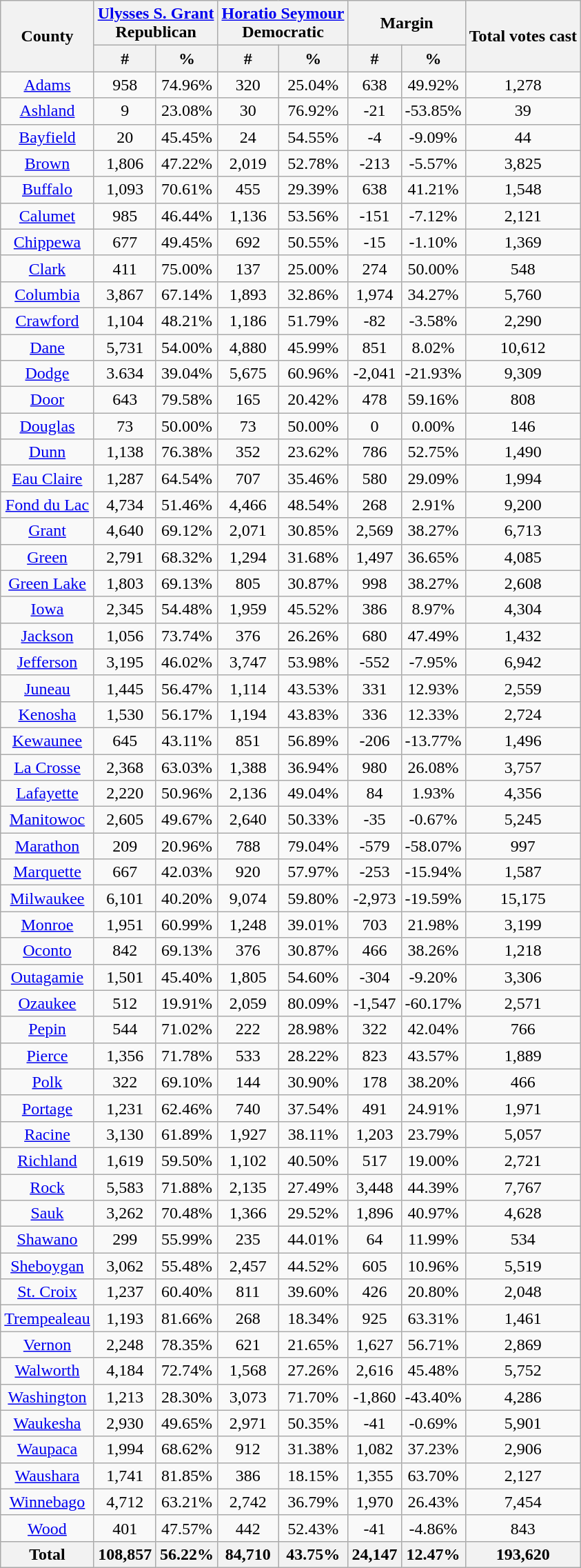<table class="wikitable sortable" style="text-align:center">
<tr>
<th rowspan="2" style="text-align:center;">County</th>
<th colspan="2" style="text-align:center;"><a href='#'>Ulysses S. Grant</a><br>Republican</th>
<th colspan="2" style="text-align:center;"><a href='#'>Horatio Seymour</a><br>Democratic</th>
<th colspan="2" style="text-align:center;">Margin</th>
<th rowspan="2" style="text-align:center;">Total votes cast</th>
</tr>
<tr>
<th style="text-align:center;" data-sort-type="number">#</th>
<th style="text-align:center;" data-sort-type="number">%</th>
<th style="text-align:center;" data-sort-type="number">#</th>
<th style="text-align:center;" data-sort-type="number">%</th>
<th style="text-align:center;" data-sort-type="number">#</th>
<th style="text-align:center;" data-sort-type="number">%</th>
</tr>
<tr style="text-align:center;">
<td><a href='#'>Adams</a></td>
<td>958</td>
<td>74.96%</td>
<td>320</td>
<td>25.04%</td>
<td>638</td>
<td>49.92%</td>
<td>1,278</td>
</tr>
<tr style="text-align:center;">
<td><a href='#'>Ashland</a></td>
<td>9</td>
<td>23.08%</td>
<td>30</td>
<td>76.92%</td>
<td>-21</td>
<td>-53.85%</td>
<td>39</td>
</tr>
<tr style="text-align:center;">
<td><a href='#'>Bayfield</a></td>
<td>20</td>
<td>45.45%</td>
<td>24</td>
<td>54.55%</td>
<td>-4</td>
<td>-9.09%</td>
<td>44</td>
</tr>
<tr style="text-align:center;">
<td><a href='#'>Brown</a></td>
<td>1,806</td>
<td>47.22%</td>
<td>2,019</td>
<td>52.78%</td>
<td>-213</td>
<td>-5.57%</td>
<td>3,825</td>
</tr>
<tr style="text-align:center;">
<td><a href='#'>Buffalo</a></td>
<td>1,093</td>
<td>70.61%</td>
<td>455</td>
<td>29.39%</td>
<td>638</td>
<td>41.21%</td>
<td>1,548</td>
</tr>
<tr style="text-align:center;">
<td><a href='#'>Calumet</a></td>
<td>985</td>
<td>46.44%</td>
<td>1,136</td>
<td>53.56%</td>
<td>-151</td>
<td>-7.12%</td>
<td>2,121</td>
</tr>
<tr style="text-align:center;">
<td><a href='#'>Chippewa</a></td>
<td>677</td>
<td>49.45%</td>
<td>692</td>
<td>50.55%</td>
<td>-15</td>
<td>-1.10%</td>
<td>1,369</td>
</tr>
<tr style="text-align:center;">
<td><a href='#'>Clark</a></td>
<td>411</td>
<td>75.00%</td>
<td>137</td>
<td>25.00%</td>
<td>274</td>
<td>50.00%</td>
<td>548</td>
</tr>
<tr style="text-align:center;">
<td><a href='#'>Columbia</a></td>
<td>3,867</td>
<td>67.14%</td>
<td>1,893</td>
<td>32.86%</td>
<td>1,974</td>
<td>34.27%</td>
<td>5,760</td>
</tr>
<tr style="text-align:center;">
<td><a href='#'>Crawford</a></td>
<td>1,104</td>
<td>48.21%</td>
<td>1,186</td>
<td>51.79%</td>
<td>-82</td>
<td>-3.58%</td>
<td>2,290</td>
</tr>
<tr style="text-align:center;">
<td><a href='#'>Dane</a></td>
<td>5,731</td>
<td>54.00%</td>
<td>4,880</td>
<td>45.99%</td>
<td>851</td>
<td>8.02%</td>
<td>10,612</td>
</tr>
<tr style="text-align:center;">
<td><a href='#'>Dodge</a></td>
<td>3.634</td>
<td>39.04%</td>
<td>5,675</td>
<td>60.96%</td>
<td>-2,041</td>
<td>-21.93%</td>
<td>9,309</td>
</tr>
<tr style="text-align:center;">
<td><a href='#'>Door</a></td>
<td>643</td>
<td>79.58%</td>
<td>165</td>
<td>20.42%</td>
<td>478</td>
<td>59.16%</td>
<td>808</td>
</tr>
<tr style="text-align:center;">
<td><a href='#'>Douglas</a></td>
<td>73</td>
<td>50.00%</td>
<td>73</td>
<td>50.00%</td>
<td>0</td>
<td>0.00%</td>
<td>146</td>
</tr>
<tr style="text-align:center;">
<td><a href='#'>Dunn</a></td>
<td>1,138</td>
<td>76.38%</td>
<td>352</td>
<td>23.62%</td>
<td>786</td>
<td>52.75%</td>
<td>1,490</td>
</tr>
<tr style="text-align:center;">
<td><a href='#'>Eau Claire</a></td>
<td>1,287</td>
<td>64.54%</td>
<td>707</td>
<td>35.46%</td>
<td>580</td>
<td>29.09%</td>
<td>1,994</td>
</tr>
<tr style="text-align:center;">
<td><a href='#'>Fond du Lac</a></td>
<td>4,734</td>
<td>51.46%</td>
<td>4,466</td>
<td>48.54%</td>
<td>268</td>
<td>2.91%</td>
<td>9,200</td>
</tr>
<tr style="text-align:center;">
<td><a href='#'>Grant</a></td>
<td>4,640</td>
<td>69.12%</td>
<td>2,071</td>
<td>30.85%</td>
<td>2,569</td>
<td>38.27%</td>
<td>6,713</td>
</tr>
<tr style="text-align:center;">
<td><a href='#'>Green</a></td>
<td>2,791</td>
<td>68.32%</td>
<td>1,294</td>
<td>31.68%</td>
<td>1,497</td>
<td>36.65%</td>
<td>4,085</td>
</tr>
<tr style="text-align:center;">
<td><a href='#'>Green Lake</a></td>
<td>1,803</td>
<td>69.13%</td>
<td>805</td>
<td>30.87%</td>
<td>998</td>
<td>38.27%</td>
<td>2,608</td>
</tr>
<tr style="text-align:center;">
<td><a href='#'>Iowa</a></td>
<td>2,345</td>
<td>54.48%</td>
<td>1,959</td>
<td>45.52%</td>
<td>386</td>
<td>8.97%</td>
<td>4,304</td>
</tr>
<tr style="text-align:center;">
<td><a href='#'>Jackson</a></td>
<td>1,056</td>
<td>73.74%</td>
<td>376</td>
<td>26.26%</td>
<td>680</td>
<td>47.49%</td>
<td>1,432</td>
</tr>
<tr style="text-align:center;">
<td><a href='#'>Jefferson</a></td>
<td>3,195</td>
<td>46.02%</td>
<td>3,747</td>
<td>53.98%</td>
<td>-552</td>
<td>-7.95%</td>
<td>6,942</td>
</tr>
<tr style="text-align:center;">
<td><a href='#'>Juneau</a></td>
<td>1,445</td>
<td>56.47%</td>
<td>1,114</td>
<td>43.53%</td>
<td>331</td>
<td>12.93%</td>
<td>2,559</td>
</tr>
<tr style="text-align:center;">
<td><a href='#'>Kenosha</a></td>
<td>1,530</td>
<td>56.17%</td>
<td>1,194</td>
<td>43.83%</td>
<td>336</td>
<td>12.33%</td>
<td>2,724</td>
</tr>
<tr style="text-align:center;">
<td><a href='#'>Kewaunee</a></td>
<td>645</td>
<td>43.11%</td>
<td>851</td>
<td>56.89%</td>
<td>-206</td>
<td>-13.77%</td>
<td>1,496</td>
</tr>
<tr style="text-align:center;">
<td><a href='#'>La Crosse</a></td>
<td>2,368</td>
<td>63.03%</td>
<td>1,388</td>
<td>36.94%</td>
<td>980</td>
<td>26.08%</td>
<td>3,757</td>
</tr>
<tr style="text-align:center;">
<td><a href='#'>Lafayette</a></td>
<td>2,220</td>
<td>50.96%</td>
<td>2,136</td>
<td>49.04%</td>
<td>84</td>
<td>1.93%</td>
<td>4,356</td>
</tr>
<tr style="text-align:center;">
<td><a href='#'>Manitowoc</a></td>
<td>2,605</td>
<td>49.67%</td>
<td>2,640</td>
<td>50.33%</td>
<td>-35</td>
<td>-0.67%</td>
<td>5,245</td>
</tr>
<tr style="text-align:center;">
<td><a href='#'>Marathon</a></td>
<td>209</td>
<td>20.96%</td>
<td>788</td>
<td>79.04%</td>
<td>-579</td>
<td>-58.07%</td>
<td>997</td>
</tr>
<tr style="text-align:center;">
<td><a href='#'>Marquette</a></td>
<td>667</td>
<td>42.03%</td>
<td>920</td>
<td>57.97%</td>
<td>-253</td>
<td>-15.94%</td>
<td>1,587</td>
</tr>
<tr style="text-align:center;">
<td><a href='#'>Milwaukee</a></td>
<td>6,101</td>
<td>40.20%</td>
<td>9,074</td>
<td>59.80%</td>
<td>-2,973</td>
<td>-19.59%</td>
<td>15,175</td>
</tr>
<tr style="text-align:center;">
<td><a href='#'>Monroe</a></td>
<td>1,951</td>
<td>60.99%</td>
<td>1,248</td>
<td>39.01%</td>
<td>703</td>
<td>21.98%</td>
<td>3,199</td>
</tr>
<tr style="text-align:center;">
<td><a href='#'>Oconto</a></td>
<td>842</td>
<td>69.13%</td>
<td>376</td>
<td>30.87%</td>
<td>466</td>
<td>38.26%</td>
<td>1,218</td>
</tr>
<tr style="text-align:center;">
<td><a href='#'>Outagamie</a></td>
<td>1,501</td>
<td>45.40%</td>
<td>1,805</td>
<td>54.60%</td>
<td>-304</td>
<td>-9.20%</td>
<td>3,306</td>
</tr>
<tr style="text-align:center;">
<td><a href='#'>Ozaukee</a></td>
<td>512</td>
<td>19.91%</td>
<td>2,059</td>
<td>80.09%</td>
<td>-1,547</td>
<td>-60.17%</td>
<td>2,571</td>
</tr>
<tr style="text-align:center;">
<td><a href='#'>Pepin</a></td>
<td>544</td>
<td>71.02%</td>
<td>222</td>
<td>28.98%</td>
<td>322</td>
<td>42.04%</td>
<td>766</td>
</tr>
<tr style="text-align:center;">
<td><a href='#'>Pierce</a></td>
<td>1,356</td>
<td>71.78%</td>
<td>533</td>
<td>28.22%</td>
<td>823</td>
<td>43.57%</td>
<td>1,889</td>
</tr>
<tr style="text-align:center;">
<td><a href='#'>Polk</a></td>
<td>322</td>
<td>69.10%</td>
<td>144</td>
<td>30.90%</td>
<td>178</td>
<td>38.20%</td>
<td>466</td>
</tr>
<tr style="text-align:center;">
<td><a href='#'>Portage</a></td>
<td>1,231</td>
<td>62.46%</td>
<td>740</td>
<td>37.54%</td>
<td>491</td>
<td>24.91%</td>
<td>1,971</td>
</tr>
<tr style="text-align:center;">
<td><a href='#'>Racine</a></td>
<td>3,130</td>
<td>61.89%</td>
<td>1,927</td>
<td>38.11%</td>
<td>1,203</td>
<td>23.79%</td>
<td>5,057</td>
</tr>
<tr style="text-align:center;">
<td><a href='#'>Richland</a></td>
<td>1,619</td>
<td>59.50%</td>
<td>1,102</td>
<td>40.50%</td>
<td>517</td>
<td>19.00%</td>
<td>2,721</td>
</tr>
<tr style="text-align:center;">
<td><a href='#'>Rock</a></td>
<td>5,583</td>
<td>71.88%</td>
<td>2,135</td>
<td>27.49%</td>
<td>3,448</td>
<td>44.39%</td>
<td>7,767</td>
</tr>
<tr style="text-align:center;">
<td><a href='#'>Sauk</a></td>
<td>3,262</td>
<td>70.48%</td>
<td>1,366</td>
<td>29.52%</td>
<td>1,896</td>
<td>40.97%</td>
<td>4,628</td>
</tr>
<tr style="text-align:center;">
<td><a href='#'>Shawano</a></td>
<td>299</td>
<td>55.99%</td>
<td>235</td>
<td>44.01%</td>
<td>64</td>
<td>11.99%</td>
<td>534</td>
</tr>
<tr style="text-align:center;">
<td><a href='#'>Sheboygan</a></td>
<td>3,062</td>
<td>55.48%</td>
<td>2,457</td>
<td>44.52%</td>
<td>605</td>
<td>10.96%</td>
<td>5,519</td>
</tr>
<tr style="text-align:center;">
<td><a href='#'>St. Croix</a></td>
<td>1,237</td>
<td>60.40%</td>
<td>811</td>
<td>39.60%</td>
<td>426</td>
<td>20.80%</td>
<td>2,048</td>
</tr>
<tr style="text-align:center;">
<td><a href='#'>Trempealeau</a></td>
<td>1,193</td>
<td>81.66%</td>
<td>268</td>
<td>18.34%</td>
<td>925</td>
<td>63.31%</td>
<td>1,461</td>
</tr>
<tr style="text-align:center;">
<td><a href='#'>Vernon</a></td>
<td>2,248</td>
<td>78.35%</td>
<td>621</td>
<td>21.65%</td>
<td>1,627</td>
<td>56.71%</td>
<td>2,869</td>
</tr>
<tr style="text-align:center;">
<td><a href='#'>Walworth</a></td>
<td>4,184</td>
<td>72.74%</td>
<td>1,568</td>
<td>27.26%</td>
<td>2,616</td>
<td>45.48%</td>
<td>5,752</td>
</tr>
<tr style="text-align:center;">
<td><a href='#'>Washington</a></td>
<td>1,213</td>
<td>28.30%</td>
<td>3,073</td>
<td>71.70%</td>
<td>-1,860</td>
<td>-43.40%</td>
<td>4,286</td>
</tr>
<tr style="text-align:center;">
<td><a href='#'>Waukesha</a></td>
<td>2,930</td>
<td>49.65%</td>
<td>2,971</td>
<td>50.35%</td>
<td>-41</td>
<td>-0.69%</td>
<td>5,901</td>
</tr>
<tr style="text-align:center;">
<td><a href='#'>Waupaca</a></td>
<td>1,994</td>
<td>68.62%</td>
<td>912</td>
<td>31.38%</td>
<td>1,082</td>
<td>37.23%</td>
<td>2,906</td>
</tr>
<tr style="text-align:center;">
<td><a href='#'>Waushara</a></td>
<td>1,741</td>
<td>81.85%</td>
<td>386</td>
<td>18.15%</td>
<td>1,355</td>
<td>63.70%</td>
<td>2,127</td>
</tr>
<tr style="text-align:center;">
<td><a href='#'>Winnebago</a></td>
<td>4,712</td>
<td>63.21%</td>
<td>2,742</td>
<td>36.79%</td>
<td>1,970</td>
<td>26.43%</td>
<td>7,454</td>
</tr>
<tr style="text-align:center;">
<td><a href='#'>Wood</a></td>
<td>401</td>
<td>47.57%</td>
<td>442</td>
<td>52.43%</td>
<td>-41</td>
<td>-4.86%</td>
<td>843</td>
</tr>
<tr>
<th>Total</th>
<th>108,857</th>
<th>56.22%</th>
<th>84,710</th>
<th>43.75%</th>
<th>24,147</th>
<th>12.47%</th>
<th>193,620</th>
</tr>
</table>
